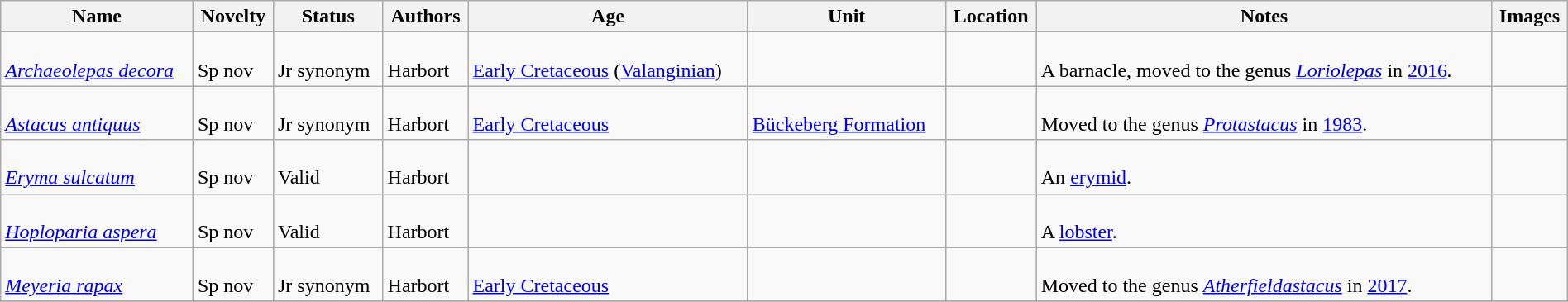<table class="wikitable sortable" align="center" width="100%">
<tr>
<th>Name</th>
<th>Novelty</th>
<th>Status</th>
<th>Authors</th>
<th>Age</th>
<th>Unit</th>
<th>Location</th>
<th>Notes</th>
<th>Images</th>
</tr>
<tr>
<td><br><em><a href='#'>Archaeolepas decora</a></em></td>
<td><br>Sp nov</td>
<td><br>Jr synonym</td>
<td><br>Harbort</td>
<td><br><a href='#'>Early Cretaceous</a> (<a href='#'>Valanginian</a>)</td>
<td></td>
<td><br></td>
<td><br>A barnacle, moved to the genus <em><a href='#'>Loriolepas</a></em> in <a href='#'>2016</a><em>.</em></td>
<td></td>
</tr>
<tr>
<td><br><em><a href='#'>Astacus antiquus</a></em></td>
<td><br>Sp nov</td>
<td><br>Jr synonym</td>
<td><br>Harbort</td>
<td><br><a href='#'>Early Cretaceous</a></td>
<td><br><a href='#'>Bückeberg Formation</a></td>
<td><br></td>
<td><br>Moved to the genus <em><a href='#'>Protastacus</a></em> in <a href='#'>1983</a>.</td>
<td></td>
</tr>
<tr>
<td><br><em><a href='#'>Eryma sulcatum</a></em></td>
<td><br>Sp nov</td>
<td><br>Valid</td>
<td><br>Harbort</td>
<td></td>
<td></td>
<td><br></td>
<td><br>An <a href='#'>erymid</a>.</td>
<td></td>
</tr>
<tr>
<td><br><em><a href='#'>Hoploparia aspera</a></em></td>
<td><br>Sp nov</td>
<td><br>Valid</td>
<td><br>Harbort</td>
<td></td>
<td></td>
<td><br></td>
<td><br>A <a href='#'>lobster</a>.</td>
<td></td>
</tr>
<tr>
<td><br><em><a href='#'>Meyeria rapax</a></em></td>
<td><br>Sp nov</td>
<td><br>Jr synonym</td>
<td><br>Harbort</td>
<td><br><a href='#'>Early Cretaceous</a></td>
<td></td>
<td><br></td>
<td><br>Moved to the genus <em><a href='#'>Atherfieldastacus</a></em> in <a href='#'>2017</a>.</td>
<td></td>
</tr>
<tr>
</tr>
</table>
